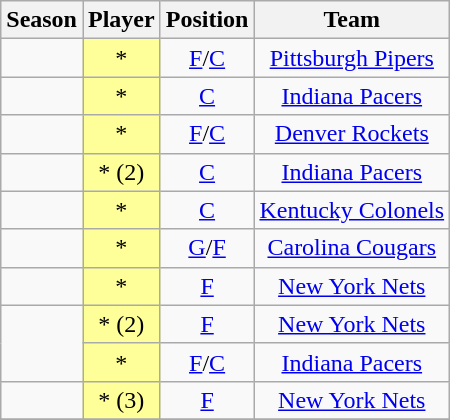<table class="wikitable" style="text-align:center">
<tr>
<th>Season</th>
<th>Player</th>
<th>Position</th>
<th>Team</th>
</tr>
<tr>
<td></td>
<td style=background-color:#FFFF99>*</td>
<td><a href='#'>F</a>/<a href='#'>C</a></td>
<td><a href='#'>Pittsburgh Pipers</a></td>
</tr>
<tr>
<td></td>
<td style=background-color:#FFFF99>*</td>
<td><a href='#'>C</a></td>
<td><a href='#'>Indiana Pacers</a></td>
</tr>
<tr>
<td></td>
<td style=background-color:#FFFF99>*</td>
<td><a href='#'>F</a>/<a href='#'>C</a></td>
<td><a href='#'>Denver Rockets</a></td>
</tr>
<tr>
<td></td>
<td style=background-color:#FFFF99>* (2)</td>
<td><a href='#'>C</a></td>
<td><a href='#'>Indiana Pacers</a></td>
</tr>
<tr>
<td></td>
<td style=background-color:#FFFF99>*</td>
<td><a href='#'>C</a></td>
<td><a href='#'>Kentucky Colonels</a></td>
</tr>
<tr>
<td></td>
<td style=background-color:#FFFF99>*</td>
<td><a href='#'>G</a>/<a href='#'>F</a></td>
<td><a href='#'>Carolina Cougars</a></td>
</tr>
<tr>
<td></td>
<td style=background-color:#FFFF99>*</td>
<td><a href='#'>F</a></td>
<td><a href='#'>New York Nets</a></td>
</tr>
<tr>
<td rowspan=2></td>
<td style=background-color:#FFFF99>* (2)</td>
<td><a href='#'>F</a></td>
<td><a href='#'>New York Nets</a></td>
</tr>
<tr>
<td style=background-color:#FFFF99>*</td>
<td><a href='#'>F</a>/<a href='#'>C</a></td>
<td><a href='#'>Indiana Pacers</a></td>
</tr>
<tr>
<td></td>
<td style=background-color:#FFFF99>* (3)</td>
<td><a href='#'>F</a></td>
<td><a href='#'>New York Nets</a></td>
</tr>
<tr>
</tr>
</table>
